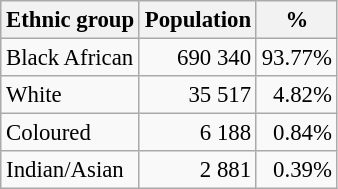<table class="wikitable" style="font-size: 95%; text-align: right">
<tr>
<th>Ethnic group</th>
<th>Population</th>
<th>%</th>
</tr>
<tr>
<td align=left>Black African</td>
<td>690 340</td>
<td>93.77%</td>
</tr>
<tr>
<td align=left>White</td>
<td>35 517</td>
<td>4.82%</td>
</tr>
<tr>
<td align=left>Coloured</td>
<td>6 188</td>
<td>0.84%</td>
</tr>
<tr>
<td align=left>Indian/Asian</td>
<td>2 881</td>
<td>0.39%</td>
</tr>
</table>
